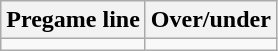<table class="wikitable">
<tr align="center">
<th style=>Pregame line</th>
<th style=>Over/under</th>
</tr>
<tr align="center">
<td></td>
<td></td>
</tr>
</table>
